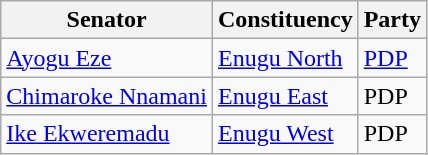<table class="wikitable" border="1">
<tr>
<th>Senator</th>
<th>Constituency</th>
<th>Party</th>
</tr>
<tr>
<td><a href='#'>Ayogu Eze</a></td>
<td><a href='#'>Enugu North</a></td>
<td><a href='#'>PDP</a></td>
</tr>
<tr>
<td><a href='#'>Chimaroke Nnamani</a></td>
<td><a href='#'>Enugu East</a></td>
<td>PDP</td>
</tr>
<tr>
<td><a href='#'>Ike Ekweremadu</a></td>
<td><a href='#'>Enugu West</a></td>
<td>PDP</td>
</tr>
</table>
